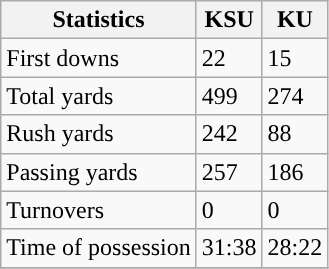<table class="wikitable" style="float: left;">
<tr>
<th>Statistics</th>
<th>KSU</th>
<th>KU</th>
</tr>
<tr>
<td>First downs</td>
<td>22</td>
<td>15</td>
</tr>
<tr>
<td>Total yards</td>
<td>499</td>
<td>274</td>
</tr>
<tr>
<td>Rush yards</td>
<td>242</td>
<td>88</td>
</tr>
<tr>
<td>Passing yards</td>
<td>257</td>
<td>186</td>
</tr>
<tr>
<td>Turnovers</td>
<td>0</td>
<td>0</td>
</tr>
<tr>
<td>Time of possession</td>
<td>31:38</td>
<td>28:22</td>
</tr>
<tr>
</tr>
</table>
